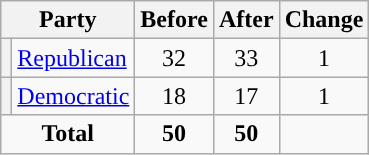<table class="wikitable" style="text-align:center;">
<tr>
<th colspan="2">Party</th>
<th>Before</th>
<th>After</th>
<th>Change</th>
</tr>
<tr>
<th style="background-color:"></th>
<td style="text-align:left;"><a href='#'>Republican</a></td>
<td>32</td>
<td>33</td>
<td> 1</td>
</tr>
<tr>
<th style="background-color:"></th>
<td style="text-align:left;"><a href='#'>Democratic</a></td>
<td>18</td>
<td>17</td>
<td> 1</td>
</tr>
<tr>
<td colspan="2"><strong>Total</strong></td>
<td><strong>50</strong></td>
<td><strong>50</strong></td>
<td></td>
</tr>
</table>
